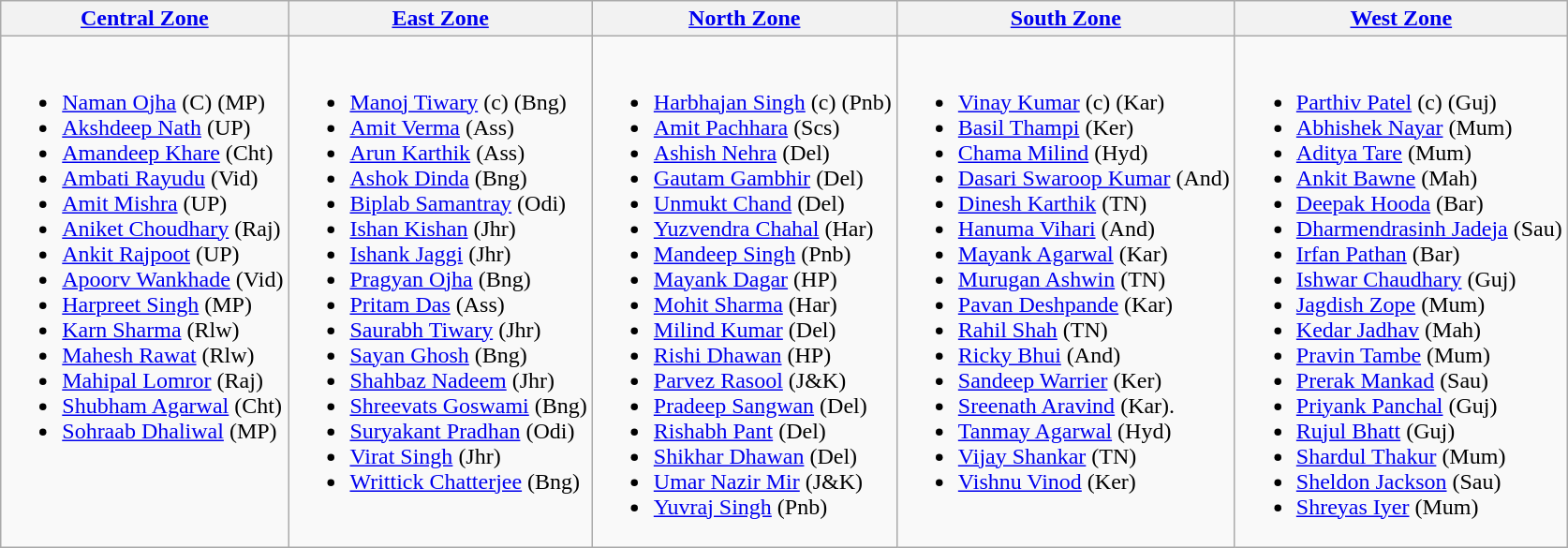<table class="wikitable">
<tr>
<th><a href='#'>Central Zone</a></th>
<th><a href='#'>East Zone</a></th>
<th><a href='#'>North Zone</a></th>
<th><a href='#'>South Zone</a></th>
<th><a href='#'>West Zone</a></th>
</tr>
<tr style="vertical-align:top">
<td><br><ul><li><a href='#'>Naman Ojha</a> (C) (MP)</li><li><a href='#'>Akshdeep Nath</a> (UP)</li><li><a href='#'>Amandeep Khare</a> (Cht)</li><li><a href='#'>Ambati Rayudu</a> (Vid)</li><li><a href='#'>Amit Mishra</a> (UP)</li><li><a href='#'>Aniket Choudhary</a> (Raj)</li><li><a href='#'>Ankit Rajpoot</a> (UP)</li><li><a href='#'>Apoorv Wankhade</a> (Vid)</li><li><a href='#'>Harpreet Singh</a> (MP)</li><li><a href='#'>Karn Sharma</a> (Rlw)</li><li><a href='#'>Mahesh Rawat</a> (Rlw)</li><li><a href='#'>Mahipal Lomror</a> (Raj)</li><li><a href='#'>Shubham Agarwal</a> (Cht)</li><li><a href='#'>Sohraab Dhaliwal</a> (MP)</li></ul></td>
<td><br><ul><li><a href='#'>Manoj Tiwary</a> (c) (Bng)</li><li><a href='#'>Amit Verma</a> (Ass)</li><li><a href='#'>Arun Karthik</a> (Ass)</li><li><a href='#'>Ashok Dinda</a> (Bng)</li><li><a href='#'>Biplab Samantray</a> (Odi)</li><li><a href='#'>Ishan Kishan</a> (Jhr)</li><li><a href='#'>Ishank Jaggi</a> (Jhr)</li><li><a href='#'>Pragyan Ojha</a> (Bng)</li><li><a href='#'>Pritam Das</a> (Ass)</li><li><a href='#'>Saurabh Tiwary</a> (Jhr)</li><li><a href='#'>Sayan Ghosh</a> (Bng)</li><li><a href='#'>Shahbaz Nadeem</a> (Jhr)</li><li><a href='#'>Shreevats Goswami</a> (Bng)</li><li><a href='#'>Suryakant Pradhan</a> (Odi)</li><li><a href='#'>Virat Singh</a> (Jhr)</li><li><a href='#'>Writtick Chatterjee</a> (Bng)</li></ul></td>
<td><br><ul><li><a href='#'>Harbhajan Singh</a> (c) (Pnb)</li><li><a href='#'>Amit Pachhara</a> (Scs)</li><li><a href='#'>Ashish Nehra</a> (Del)</li><li><a href='#'>Gautam Gambhir</a> (Del)</li><li><a href='#'>Unmukt Chand</a> (Del)</li><li><a href='#'>Yuzvendra Chahal</a> (Har)</li><li><a href='#'>Mandeep Singh</a> (Pnb)</li><li><a href='#'>Mayank Dagar</a> (HP)</li><li><a href='#'>Mohit Sharma</a> (Har)</li><li><a href='#'>Milind Kumar</a> (Del)</li><li><a href='#'>Rishi Dhawan</a> (HP)</li><li><a href='#'>Parvez Rasool</a> (J&K)</li><li><a href='#'>Pradeep Sangwan</a> (Del)</li><li><a href='#'>Rishabh Pant</a> (Del)</li><li><a href='#'>Shikhar Dhawan</a> (Del)</li><li><a href='#'>Umar Nazir Mir</a> (J&K)</li><li><a href='#'>Yuvraj Singh</a> (Pnb)</li></ul></td>
<td><br><ul><li><a href='#'>Vinay Kumar</a> (c) (Kar)</li><li><a href='#'>Basil Thampi</a> (Ker)</li><li><a href='#'>Chama Milind</a> (Hyd)</li><li><a href='#'>Dasari Swaroop Kumar</a> (And)</li><li><a href='#'>Dinesh Karthik</a> (TN)</li><li><a href='#'>Hanuma Vihari</a> (And)</li><li><a href='#'>Mayank Agarwal</a> (Kar)</li><li><a href='#'>Murugan Ashwin</a> (TN)</li><li><a href='#'>Pavan Deshpande</a> (Kar)</li><li><a href='#'>Rahil Shah</a> (TN)</li><li><a href='#'>Ricky Bhui</a> (And)</li><li><a href='#'>Sandeep Warrier</a> (Ker)</li><li><a href='#'>Sreenath Aravind</a> (Kar).</li><li><a href='#'>Tanmay Agarwal</a> (Hyd)</li><li><a href='#'>Vijay Shankar</a> (TN)</li><li><a href='#'>Vishnu Vinod</a> (Ker)</li></ul></td>
<td><br><ul><li><a href='#'>Parthiv Patel</a> (c) (Guj)</li><li><a href='#'>Abhishek Nayar</a> (Mum)</li><li><a href='#'>Aditya Tare</a> (Mum)</li><li><a href='#'>Ankit Bawne</a> (Mah)</li><li><a href='#'>Deepak Hooda</a> (Bar)</li><li><a href='#'>Dharmendrasinh Jadeja</a> (Sau)</li><li><a href='#'>Irfan Pathan</a> (Bar)</li><li><a href='#'>Ishwar Chaudhary</a> (Guj)</li><li><a href='#'>Jagdish Zope</a> (Mum)</li><li><a href='#'>Kedar Jadhav</a> (Mah)</li><li><a href='#'>Pravin Tambe</a> (Mum)</li><li><a href='#'>Prerak Mankad</a> (Sau)</li><li><a href='#'>Priyank Panchal</a> (Guj)</li><li><a href='#'>Rujul Bhatt</a> (Guj)</li><li><a href='#'>Shardul Thakur</a> (Mum)</li><li><a href='#'>Sheldon Jackson</a> (Sau)</li><li><a href='#'>Shreyas Iyer</a> (Mum)</li></ul></td>
</tr>
</table>
